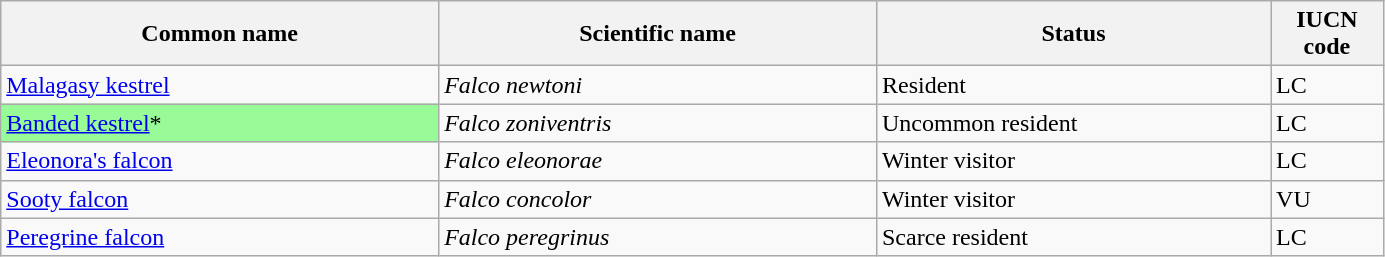<table width=73% class="wikitable sortable">
<tr>
<th width=20%>Common name</th>
<th width=20%>Scientific name</th>
<th width=18%>Status</th>
<th width=5%>IUCN code</th>
</tr>
<tr>
<td><a href='#'>Malagasy kestrel</a></td>
<td><em>Falco newtoni</em></td>
<td>Resident</td>
<td>LC</td>
</tr>
<tr>
<td style="background:palegreen; color:black"><a href='#'>Banded kestrel</a>*</td>
<td><em>Falco zoniventris</em></td>
<td>Uncommon resident</td>
<td>LC</td>
</tr>
<tr>
<td><a href='#'>Eleonora's falcon</a></td>
<td><em>Falco eleonorae</em></td>
<td>Winter visitor</td>
<td>LC</td>
</tr>
<tr>
<td><a href='#'>Sooty falcon</a></td>
<td><em>Falco concolor</em></td>
<td>Winter visitor</td>
<td>VU</td>
</tr>
<tr>
<td><a href='#'>Peregrine falcon</a></td>
<td><em>Falco peregrinus</em></td>
<td>Scarce resident</td>
<td>LC</td>
</tr>
</table>
